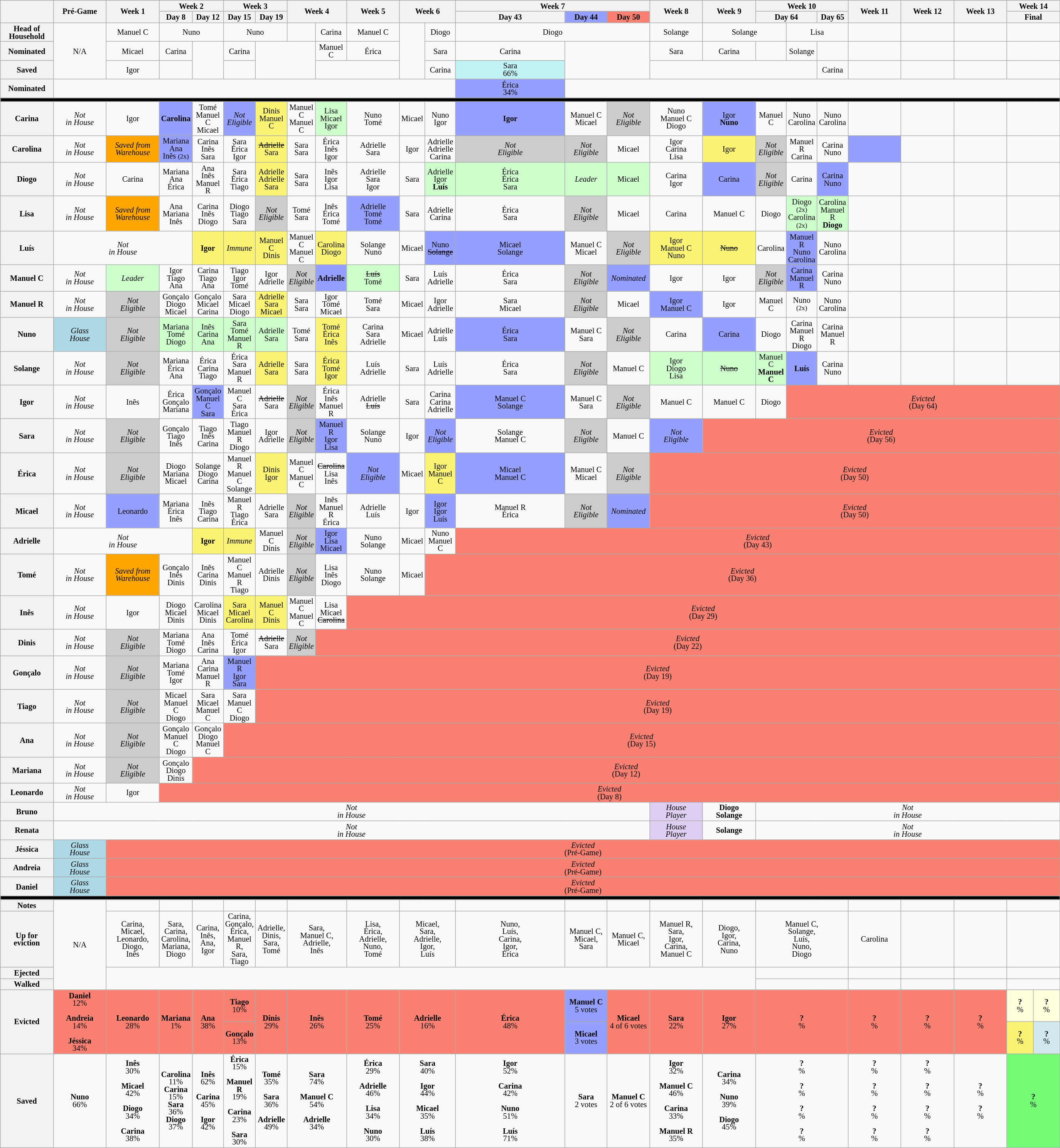<table class="wikitable nowrap" style="width:145%; text-align:center; font-size:85%; line-height:13px">
<tr>
<th rowspan=2 style="width:05%"></th>
<th rowspan=2 style="width:05%">Pré-Game</th>
<th rowspan=2 style="width:05%">Week 1</th>
<th colspan=2 style="width:05%">Week 2</th>
<th colspan=2 style="width:05%">Week 3</th>
<th colspan=2 rowspan=2 style="width:05%">Week 4</th>
<th rowspan=2 style="width:05%">Week 5</th>
<th colspan=2 rowspan=2 style="width:05%">Week 6</th>
<th colspan=3 style="width:05%">Week 7</th>
<th rowspan=2 style="width:05%">Week 8</th>
<th rowspan=2 style="width:05%">Week 9</th>
<th colspan=3 style="width:05%">Week 10</th>
<th rowspan=2 style="width:05%">Week 11</th>
<th rowspan=2 style="width:05%">Week 12</th>
<th rowspan=2 style="width:05%">Week 13</th>
<th colspan=2 style="width:05%">Week 14</th>
</tr>
<tr>
<th>Day 8</th>
<th>Day 12</th>
<th>Day 15</th>
<th>Day 19</th>
<th>Day 43</th>
<th style="width:04%; background:#959FFD">Day 44</th>
<th style="width:04%; background: salmon">Day 50</th>
<th colspan="2">Day 64</th>
<th>Day 65</th>
<th colspan=2>Final</th>
</tr>
<tr>
<th>Head of<br>Household</th>
<td rowspan=3>N/A</td>
<td>Manuel C</td>
<td colspan=2>Nuno</td>
<td colspan=2>Nuno</td>
<td></td>
<td>Carina</td>
<td>Manuel C</td>
<td rowspan=3></td>
<td>Diogo</td>
<td colspan=3>Diogo</td>
<td>Solange</td>
<td colspan=2>Solange</td>
<td colspan=2>Lisa</td>
<td></td>
<td></td>
<td></td>
<td colspan="2"></td>
</tr>
<tr>
<th>Nominated<br></th>
<td>Micael</td>
<td>Carina</td>
<td rowspan=2></td>
<td>Carina</td>
<td rowspan=2 colspan=2></td>
<td>Manuel C</td>
<td>Érica</td>
<td>Sara</td>
<td>Carina</td>
<td rowspan=2 colspan=2></td>
<td>Sara</td>
<td>Carina</td>
<td></td>
<td>Solange</td>
<td></td>
<td></td>
<td></td>
<td></td>
<td colspan="2"></td>
</tr>
<tr>
<th>Saved<br></th>
<td>Igor</td>
<td></td>
<td></td>
<td colspan=2></td>
<td>Carina</td>
<td style="background:#C0F2F5">Sara<br>66%<br></td>
<td colspan=4></td>
<td>Carina</td>
<td></td>
<td></td>
<td></td>
<td colspan="2"></td>
</tr>
<tr>
<th>Nominated<br></th>
<td colspan=11></td>
<td style="background:#959FFD">Érica<br>34%<br></td>
<td colspan=12></td>
</tr>
<tr>
<th colspan="25" style="background: black"></th>
</tr>
<tr>
<th>Carina</th>
<td><em>Not<br>in House</em></td>
<td><span>Igor</span></td>
<td style="background:#959FFD"><strong>Carolina</strong></td>
<td>Tomé<br>Manuel C<br>Micael</td>
<td style="background:#959FFD"><em>Not<br>Eligible</em></td>
<td style="background:#FBF373">Dinis<br>Manuel C</td>
<td>Manuel C<br>Manuel C</td>
<td style="background:#cfc">Lisa<br>Micael<br>Igor</td>
<td>Nuno<br>Tomé</td>
<td>Micael</td>
<td>Nuno<br>Igor</td>
<td style="background:#959FFD"><strong>Igor</strong></td>
<td>Manuel C<br>Micael</td>
<td style="background:#ccc"><em>Not<br>Eligible</em></td>
<td>Nuno<br>Manuel C<br>Diogo</td>
<td style="background:#959FFD">Igor<br><strong>Nuno</strong></td>
<td>Manuel C</td>
<td>Nuno<br>Carolina</td>
<td>Nuno<br>Carolina</td>
<td></td>
<td></td>
<td></td>
<td colspan="2"></td>
</tr>
<tr>
<th>Carolina</th>
<td><em>Not<br>in House</em></td>
<td style="background:orange"><em>Saved from<br>Warehouse</em></td>
<td style="background:#959FFD">Mariana<br>Ana<br>Inês <small>(2x)</small></td>
<td>Carina<br>Inês<br>Sara</td>
<td>Sara<br>Érica<br>Igor</td>
<td style="background:#FBF373"><s>Adrielle</s><br>Sara</td>
<td>Sara<br>Sara</td>
<td>Érica<br>Inês<br>Igor</td>
<td>Adrielle<br>Sara</td>
<td>Igor</td>
<td>Adrielle<br>Adrielle<br>Carina</td>
<td style="background:#ccc"><em>Not<br>Eligible</em></td>
<td style="background:#ccc"><em>Not<br>Eligible</em></td>
<td>Micael</td>
<td>Igor<br>Carina<br>Lisa</td>
<td style="background:#FBF373">Igor</td>
<td style="background:#ccc"><em>Not<br>Eligible</em></td>
<td>Manuel R<br>Carina</td>
<td>Carina<br>Nuno</td>
<td style="background:#959FFD"></td>
<td></td>
<td></td>
<td colspan="2"></td>
</tr>
<tr>
<th>Diogo</th>
<td><em>Not<br>in House</em></td>
<td><span>Carina</span></td>
<td>Mariana<br>Ana<br>Érica</td>
<td>Ana<br>Inês<br>Manuel R</td>
<td>Sara<br>Érica<br>Tiago</td>
<td style="background:#FBF373">Adrielle<br>Adrielle<br>Sara</td>
<td>Sara<br>Sara</td>
<td>Inês<br>Igor<br>Lisa</td>
<td>Adrielle<br>Sara<br>Igor</td>
<td>Sara</td>
<td style="background:#cfc">Adrielle<br>Igor<br><strong>Luís</strong></td>
<td style="background:#cfc">Érica<br>Érica<br>Sara</td>
<td style="background:#cfc"><em>Leader</em></td>
<td style="background:#cfc">Micael</td>
<td>Carina<br>Igor</td>
<td style="background:#959FFD">Carina</td>
<td style="background:#ccc"><em>Not<br>Eligible</em></td>
<td>Carina</td>
<td style="background:#959FFD">Carina<br>Nuno</td>
<td></td>
<td></td>
<td></td>
<td colspan="2"></td>
</tr>
<tr>
<th>Lisa</th>
<td><em>Not<br>in House</em></td>
<td style="background:orange"><em>Saved from<br>Warehouse</em></td>
<td>Ana<br>Mariana<br>Inês</td>
<td>Carina<br>Inês<br>Diogo</td>
<td>Diogo<br>Tiago<br>Sara</td>
<td style="background:#ccc"><em>Not<br>Eligible</em></td>
<td>Tomé<br>Sara</td>
<td>Inês<br>Érica<br>Tomé</td>
<td style="background:#959FFD">Adrielle<br>Tomé<br>Tomé</td>
<td>Sara</td>
<td>Adrielle<br>Carina</td>
<td>Érica<br>Sara</td>
<td style="background:#ccc"><em>Not<br>Eligible</em></td>
<td>Micael</td>
<td>Carina</td>
<td>Manuel C</td>
<td>Diogo</td>
<td style="background:#cfc">Diogo <small>(2x)</small><br>Carolina <small>(2x)</small></td>
<td style="background:#cfc">Carolina<br>Manuel R<br><strong>Diogo</strong></td>
<td></td>
<td></td>
<td></td>
<td colspan="2"></td>
</tr>
<tr>
<th>Luís</th>
<td colspan=3><em>Not<br>in House</em></td>
<td style="background:#FBF373"><strong>Igor</strong></td>
<td style="background:#FBF373"><em>Immune</em></td>
<td style="background:#FBF373">Manuel C<br>Dinis</td>
<td>Manuel C<br>Manuel C</td>
<td style="background:#FBF373">Carolina<br>Diogo</td>
<td>Solange<br>Nuno</td>
<td>Micael</td>
<td style="background:#959FFD">Nuno<br><s>Solange</s></td>
<td style="background:#959FFD">Micael<br>Solange</td>
<td>Manuel C<br>Micael</td>
<td style="background:#ccc"><em>Not<br>Eligible</em></td>
<td style="background:#FBF373">Igor<br>Manuel C<br>Nuno</td>
<td style="background:#FBF373"><s>Nuno</s></td>
<td>Carolina</td>
<td style="background:#959FFD">Manuel R<br>Nuno<br>Carolina</td>
<td>Nuno<br>Carolina</td>
<td></td>
<td></td>
<td></td>
<td colspan="2"></td>
</tr>
<tr>
<th>Manuel C</th>
<td><em>Not<br>in House</em></td>
<td style="background:#cfc"><em>Leader</em></td>
<td>Igor<br>Tiago<br>Ana</td>
<td>Carina<br>Tiago<br>Ana</td>
<td>Tiago<br>Igor<br>Tomé</td>
<td>Igor<br>Adrielle</td>
<td style="background:#ccc"><em>Not<br>Eligible</em></td>
<td style="background:#959FFD"><strong>Adrielle</strong></td>
<td style="background:#cfc"><s>Luís</s><br>Tomé</td>
<td>Sara</td>
<td>Luís<br>Adrielle</td>
<td>Érica<br>Sara</td>
<td style="background:#ccc"><em>Not<br>Eligible</em></td>
<td style="background:#959FFD"><em>Nominated</em></td>
<td>Igor</td>
<td>Igor</td>
<td style="background:#ccc"><em>Not<br>Eligible</em></td>
<td style="background:#959FFD">Carina<br>Manuel R</td>
<td>Carina<br>Nuno</td>
<td></td>
<td></td>
<td></td>
<td colspan="2"></td>
</tr>
<tr>
<th>Manuel R</th>
<td><em>Not<br>in House</em></td>
<td style="background:#ccc"><em>Not<br>Eligible</em></td>
<td>Gonçalo<br>Diogo<br>Micael</td>
<td>Gonçalo<br>Micael<br>Carina</td>
<td>Sara<br>Micael<br>Diogo</td>
<td style="background:#FBF373">Adrielle<br>Sara<br>Micael</td>
<td>Sara<br>Sara</td>
<td>Igor<br>Tomé<br>Micael</td>
<td>Tomé<br>Sara</td>
<td>Micael</td>
<td>Igor<br>Adrielle</td>
<td>Sara<br>Micael</td>
<td style="background:#ccc"><em>Not<br>Eligible</em></td>
<td>Micael</td>
<td style="background:#959FFD">Igor<br>Manuel C</td>
<td>Igor</td>
<td>Manuel C</td>
<td>Nuno <small>(2x)</small></td>
<td>Nuno<br>Carolina</td>
<td></td>
<td></td>
<td></td>
<td colspan="2"></td>
</tr>
<tr>
<th>Nuno</th>
<td style="background:lightblue"><em>Glass<br>House</em></td>
<td style="background:#ccc"><em>Not<br>Eligible</em></td>
<td style="background:#cfc">Mariana<br>Tomé<br>Diogo</td>
<td style="background:#cfc">Inês<br>Carina<br>Ana</td>
<td style="background:#cfc">Sara<br>Tomé<br>Manuel R</td>
<td style="background:#cfc">Adrielle<br>Sara</td>
<td>Tomé<br>Sara</td>
<td style="background:#FBF373">Tomé<br>Érica<br>Inês</td>
<td>Carina<br>Sara<br>Adrielle</td>
<td>Micael</td>
<td>Adrielle<br>Luís</td>
<td style="background:#959FFD">Érica<br>Sara</td>
<td>Manuel C<br>Sara</td>
<td style="background:#ccc"><em>Not<br>Eligible</em></td>
<td>Carina</td>
<td style="background:#959FFD">Carina</td>
<td>Diogo</td>
<td>Carina<br>Manuel R<br>Diogo</td>
<td>Carina<br>Manuel R</td>
<td></td>
<td></td>
<td></td>
<td colspan="2"></td>
</tr>
<tr>
<th>Solange</th>
<td><em>Not<br>in House</em></td>
<td style="background:#ccc"><em>Not<br>Eligible</em></td>
<td>Mariana<br>Érica<br>Ana</td>
<td>Érica<br>Carina<br>Tiago</td>
<td>Érica<br>Sara<br>Manuel R</td>
<td style="background:#FBF373">Adrielle<br>Sara</td>
<td>Sara<br>Sara</td>
<td style="background:#FBF373">Érica<br>Tomé<br>Igor</td>
<td>Luís<br>Adrielle</td>
<td>Sara</td>
<td>Luís<br>Adrielle</td>
<td>Érica<br>Sara</td>
<td style="background:#ccc"><em>Not<br>Eligible</em></td>
<td>Manuel C</td>
<td style="background:#cfc">Igor<br>Diogo<br>Lisa</td>
<td style="background:#cfc"><s>Nuno</s></td>
<td style="background:#cfc">Manuel C<br><strong>Manuel C</strong></td>
<td style="background:#959FFD"><strong>Luís</strong></td>
<td>Carina<br>Nuno</td>
<td></td>
<td></td>
<td></td>
<td colspan="2"></td>
</tr>
<tr>
<th>Igor</th>
<td><em>Not<br>in House</em></td>
<td><span>Inês</span></td>
<td>Érica<br>Gonçalo<br>Mariana</td>
<td style="background:#959FFD">Gonçalo<br>Manuel C<br>Sara</td>
<td>Manuel C<br>Sara<br>Érica</td>
<td><s>Adrielle</s><br>Sara</td>
<td style="background:#ccc"><em>Not<br>Eligible</em></td>
<td>Érica<br>Inês<br>Manuel R</td>
<td>Adrielle<br><s>Luís</s></td>
<td>Sara</td>
<td>Carina<br>Carina<br>Adrielle</td>
<td style="background:#959FFD">Manuel C<br>Solange</td>
<td>Manuel C<br>Sara</td>
<td style="background:#ccc"><em>Not<br>Eligible</em></td>
<td>Manuel C</td>
<td>Manuel C</td>
<td>Diogo</td>
<td colspan="7" bgcolor="salmon"><em>Evicted</em><br>(Day 64)</td>
</tr>
<tr>
<th>Sara</th>
<td><em>Not<br>in House</em></td>
<td style="background:#ccc"><em>Not<br>Eligible</em></td>
<td>Gonçalo<br>Tiago<br>Inês</td>
<td>Tiago<br>Inês<br>Carina</td>
<td>Tiago<br>Manuel R<br>Diogo</td>
<td>Igor<br>Adrielle</td>
<td style="background:#ccc"><em>Not<br>Eligible</em></td>
<td style="background:#959FFD">Manuel R<br>Igor<br>Lisa</td>
<td>Solange<br>Nuno</td>
<td>Igor</td>
<td style="background:#959FFD"><em>Not<br>Eligible</em></td>
<td>Solange<br>Manuel C</td>
<td style="background:#ccc"><em>Not<br>Eligible</em></td>
<td>Manuel C</td>
<td style="background:#959FFD"><em>Not<br>Eligible</em></td>
<td colspan="9" bgcolor="salmon"><em>Evicted</em><br>(Day 56)</td>
</tr>
<tr>
<th>Érica</th>
<td><em>Not<br>in House</em></td>
<td style="background:#ccc"><em>Not<br>Eligible</em></td>
<td>Diogo<br>Mariana<br>Micael</td>
<td>Solange<br>Diogo<br>Carina</td>
<td>Manuel R<br>Manuel C<br>Solange</td>
<td style="background:#FBF373">Dinis<br>Igor</td>
<td>Manuel C<br>Manuel C</td>
<td><s>Carolina</s><br>Lisa<br>Inês</td>
<td style="background:#959FFD"><em>Not<br>Eligible</em></td>
<td>Micael</td>
<td style="background:#FBF373">Igor<br>Manuel C</td>
<td style="background:#959FFD">Micael<br>Manuel C</td>
<td>Manuel C<br>Micael</td>
<td style="background:#ccc"><em>Not<br>Eligible</em></td>
<td colspan="10" bgcolor="salmon"><em>Evicted</em><br>(Day 50)</td>
</tr>
<tr>
<th>Micael</th>
<td><em>Not<br>in House</em></td>
<td style="background:#959FFD"><span>Leonardo</span></td>
<td>Mariana<br>Érica<br>Inês</td>
<td>Inês<br>Tiago<br>Carina</td>
<td>Manuel R<br>Tiago<br>Érica</td>
<td>Adrielle<br>Sara</td>
<td style="background:#ccc"><em>Not<br>Eligible</em></td>
<td>Inês<br>Manuel R<br>Érica</td>
<td>Adrielle<br>Luís</td>
<td>Igor</td>
<td style="background:#959FFD">Igor<br>Igor<br>Luís</td>
<td>Manuel R<br>Érica</td>
<td style="background:#ccc"><em>Not<br>Eligible</em></td>
<td style="background:#959FFD"><em>Nominated</em></td>
<td colspan="10" bgcolor="salmon"><em>Evicted</em><br>(Day 50)</td>
</tr>
<tr>
<th>Adrielle</th>
<td colspan=3><em>Not<br>in House</em></td>
<td style="background:#FBF373"><strong>Igor</strong></td>
<td style="background:#FBF373"><em>Immune</em></td>
<td>Manuel C<br>Dinis</td>
<td style="background:#ccc"><em>Not<br>Eligible</em></td>
<td style="background:#959FFD">Igor<br>Lisa<br>Micael</td>
<td>Nuno<br>Solange</td>
<td>Micael</td>
<td>Nuno<br>Manuel C</td>
<td colspan="13" bgcolor="salmon"><em>Evicted</em><br>(Day 43)</td>
</tr>
<tr>
<th>Tomé</th>
<td><em>Not<br>in House</em></td>
<td style="background:orange"><em>Saved from<br>Warehouse</em></td>
<td>Gonçalo<br>Inês<br>Dinis</td>
<td>Inês<br>Carina<br>Dinis</td>
<td>Manuel C<br>Manuel R<br>Tiago</td>
<td>Adrielle<br>Dinis</td>
<td style="background:#ccc"><em>Not<br>Eligible</em></td>
<td>Lisa<br>Inês<br>Diogo</td>
<td>Nuno<br>Solange</td>
<td>Micael</td>
<td colspan="14" bgcolor="salmon"><em>Evicted</em><br>(Day 36)</td>
</tr>
<tr>
<th>Inês</th>
<td><em>Not<br>in House</em></td>
<td><span>Igor</span></td>
<td>Diogo<br>Micael<br>Dinis</td>
<td>Carolina<br>Micael<br>Dinis</td>
<td style="background:#FBF373">Sara<br>Micael<br>Carolina</td>
<td style="background:#FBF373">Manuel C<br>Dinis</td>
<td>Manuel C<br>Manuel C</td>
<td>Lisa<br>Micael<br><s>Carolina</s></td>
<td colspan="16" bgcolor="salmon"><em>Evicted</em><br>(Day 29)</td>
</tr>
<tr>
<th>Dinis</th>
<td><em>Not<br>in House</em></td>
<td style="background:#ccc"><em>Not<br>Eligible</em></td>
<td>Mariana<br>Tomé<br>Diogo</td>
<td>Ana<br>Inês<br>Carina</td>
<td>Tomé<br>Érica<br>Igor</td>
<td><s>Adrielle</s><br>Sara</td>
<td style="background:#ccc"><em>Not<br>Eligible</em></td>
<td colspan="17" bgcolor="salmon"><em>Evicted</em><br>(Day 22)</td>
</tr>
<tr>
<th>Gonçalo</th>
<td><em>Not<br>in House</em></td>
<td style="background:#ccc"><em>Not<br>Eligible</em></td>
<td>Mariana<br>Tomé<br>Igor</td>
<td>Ana<br>Carina<br>Manuel R</td>
<td style="background:#959FFD">Manuel R<br>Igor<br>Sara</td>
<td colspan="19" bgcolor="salmon"><em>Evicted</em><br>(Day 19)</td>
</tr>
<tr>
<th>Tiago</th>
<td><em>Not<br>in House</em></td>
<td style="background:#ccc"><em>Not<br>Eligible</em></td>
<td>Micael<br>Manuel C<br>Diogo</td>
<td>Sara<br>Micael<br>Manuel C</td>
<td>Sara<br>Manuel C<br>Diogo</td>
<td colspan="19" bgcolor="salmon"><em>Evicted</em><br>(Day 19)</td>
</tr>
<tr>
<th>Ana</th>
<td><em>Not<br>in House</em></td>
<td style="background:#ccc"><em>Not<br>Eligible</em></td>
<td>Gonçalo<br>Manuel C<br>Diogo</td>
<td>Gonçalo<br>Diogo<br>Manuel C</td>
<td colspan="20" bgcolor="salmon"><em>Evicted</em><br>(Day 15)</td>
</tr>
<tr>
<th>Mariana</th>
<td><em>Not<br>in House</em></td>
<td style="background:#ccc"><em>Not<br>Eligible</em></td>
<td>Gonçalo<br>Diogo<br>Dinis</td>
<td colspan="21" bgcolor="salmon"><em>Evicted</em><br>(Day 12)</td>
</tr>
<tr>
<th>Leonardo</th>
<td><em>Not<br>in House</em></td>
<td><span>Igor</span></td>
<td colspan="22" bgcolor="salmon"><em>Evicted</em><br>(Day 8)</td>
</tr>
<tr>
<th>Bruno</th>
<td colspan=14><em>Not<br>in House</em></td>
<td style="text-align: center" bgcolor="#DDCEF2"><em>House<br>Player</em></td>
<td><strong>Diogo</strong><br><span><strong>Solange</strong></span></td>
<td colspan=8><em>Not<br>in House</em></td>
</tr>
<tr>
<th>Renata</th>
<td colspan=14><em>Not<br>in House</em></td>
<td style="text-align: center" bgcolor="#DDCEF2"><em>House<br>Player</em></td>
<td><span><strong>Solange</strong></span></td>
<td colspan=8><em>Not<br>in House</em></td>
</tr>
<tr>
<th>Jéssica</th>
<td style="background:lightblue"><em>Glass<br>House</em></td>
<td colspan="23" bgcolor="salmon"><em>Evicted</em><br>(Pré-Game)</td>
</tr>
<tr>
<th>Andreia</th>
<td style="background:lightblue"><em>Glass<br>House</em></td>
<td colspan="23" bgcolor="salmon"><em>Evicted</em><br>(Pré-Game)</td>
</tr>
<tr>
<th>Daniel</th>
<td style="background:lightblue"><em>Glass<br>House</em></td>
<td colspan="23" bgcolor="salmon"><em>Evicted</em><br>(Pré-Game)</td>
</tr>
<tr>
<th colspan="25" style="background: black"></th>
</tr>
<tr>
<th>Notes</th>
<td rowspan=4>N/A</td>
<td></td>
<td></td>
<td></td>
<td></td>
<td></td>
<td colspan="2"></td>
<td></td>
<td colspan="2"></td>
<td></td>
<td></td>
<td></td>
<td></td>
<td></td>
<td colspan="3"></td>
<td></td>
<td></td>
<td></td>
<td colspan="2"></td>
</tr>
<tr>
<th>Up for<br>eviction</th>
<td>Carina,<br>Micael,<br>Leonardo,<br>Diogo,<br>Inês</td>
<td>Sara,<br>Carina,<br>Carolina,<br>Mariana,<br>Diogo</td>
<td>Carina,<br>Inês,<br>Ana,<br>Igor</td>
<td>Carina,<br>Gonçalo,<br>Érica,<br>Manuel R,<br>Sara,<br>Tiago</td>
<td>Adrielle,<br>Dinis,<br>Sara,<br>Tomé</td>
<td colspan="2">Sara,<br>Manuel C,<br>Adrielle,<br>Inês</td>
<td>Lisa,<br>Érica,<br>Adrielle,<br>Nuno,<br>Tomé</td>
<td colspan="2">Micael,<br>Sara,<br>Adrielle,<br>Igor,<br>Luís</td>
<td>Nuno,<br>Luís,<br>Carina,<br>Igor,<br>Érica</td>
<td>Manuel C,<br>Micael,<br>Sara</td>
<td>Manuel C,<br>Micael</td>
<td>Manuel R,<br>Sara,<br>Igor,<br>Carina,<br>Manuel C</td>
<td>Diogo,<br>Igor,<br>Carina,<br>Nuno</td>
<td colspan="3">Manuel C,<br>Solange,<br>Luís,<br>Nuno,<br>Diogo</td>
<td>Carolina</td>
<td></td>
<td></td>
<td colspan="2"></td>
</tr>
<tr>
<th>Ejected</th>
<td colspan="15" rowspan="2"></td>
<td colspan="3"></td>
<td></td>
<td></td>
<td></td>
<td colspan="2"></td>
</tr>
<tr>
<th>Walked</th>
<td colspan="3"></td>
<td></td>
<td></td>
<td></td>
<td colspan="2"></td>
</tr>
<tr>
<th rowspan="2">Evicted</th>
<td rowspan="2" style="background: salmon"><strong>Daniel</strong><br>12%<br><br><strong>Andreia</strong><br>14%<br><br><strong>Jéssica</strong><br>34%<br></td>
<td rowspan="2" style="background: salmon"><strong>Leonardo</strong><br>28%<br></td>
<td rowspan="2" style="background: salmon"><strong>Mariana</strong><br>1%<br></td>
<td rowspan="2" style="background: salmon"><strong>Ana</strong><br>38%<br></td>
<td rowspan="1" style="background: salmon"><strong>Tiago</strong><br>10%<br></td>
<td rowspan="2" style="background: salmon"><strong>Dinis</strong><br>29%<br></td>
<td rowspan="2" colspan="2" style="background: salmon"><strong>Inês</strong><br>26%<br></td>
<td rowspan="2" style="background: salmon"><strong>Tomé</strong><br>25%<br></td>
<td rowspan="2" colspan="2" style="background: salmon"><strong>Adrielle</strong><br>16%<br></td>
<td rowspan="2" style="background: salmon"><strong>Érica</strong><br>48%<br></td>
<td rowspan="1" style="background: #959FFD"><strong>Manuel C</strong><br>5 votes<br></td>
<td rowspan="2" style="background: salmon"><strong>Micael</strong><br>4 of 6 votes<br></td>
<td rowspan="2" style="background: salmon"><strong>Sara</strong><br>22%<br></td>
<td rowspan="2" style="background: salmon"><strong>Igor</strong><br>27%<br></td>
<td rowspan="2" colspan="3" style="background: salmon"><strong>?</strong><br>%<br></td>
<td rowspan="2" style="background: salmon"><strong>?</strong><br>%<br></td>
<td rowspan="2" style="background: salmon"><strong>?</strong><br>%<br></td>
<td rowspan="2" style="background: salmon"><strong>?</strong><br>%<br></td>
<td style="background:#FFFFDD"><strong>?</strong><br>%<br></td>
<td style="background:#FFFFDD"><strong>?</strong><br>%<br></td>
</tr>
<tr>
<td rowspan="1" style="background: salmon"><strong>Gonçalo</strong><br>13%<br></td>
<td rowspan="1" style="background: #959FFD"><strong>Micael</strong><br>3 votes<br></td>
<td style="background:#FBF373"><strong>?</strong><br>%<br></td>
<td style="background:#D1E8EF"><strong>?</strong><br>%<br></td>
</tr>
<tr>
<th>Saved</th>
<td><strong>Nuno</strong><br>66%<br></td>
<td><strong>Inês</strong><br>30%<br><br><strong>Micael</strong><br>42%<br><br><strong>Diogo</strong><br>34%<br><br><strong>Carina</strong><br>38%<br></td>
<td><strong>Carolina</strong><br>11%<br><strong>Carina</strong><br>15%<br><strong>Sara</strong><br>36%<br><strong>Diogo</strong><br>37%</td>
<td><strong>Inês</strong><br>62%<br><br><strong>Carina</strong><br>45%<br><br><strong>Igor</strong><br>42%<br></td>
<td><strong>Érica</strong><br>15%<br><br><strong>Manuel R</strong><br>19%<br><br><strong>Carina</strong><br>23%<br><br><strong>Sara</strong><br>30%<br></td>
<td><strong>Tomé</strong><br>35%<br><br><strong>Sara</strong><br>36%<br><br><strong>Adrielle</strong><br>49%<br></td>
<td colspan="2"><strong>Sara</strong><br>74%<br><br><strong>Manuel C</strong><br>54%<br><br><strong>Adrielle</strong><br>34%<br></td>
<td><strong>Érica</strong><br>29%<br><br><strong>Adrielle</strong><br>46%<br><br><strong>Lisa</strong><br>34%<br><br><strong>Nuno</strong><br>30%<br></td>
<td colspan="2"><strong>Sara</strong><br>40%<br><br><strong>Igor</strong><br>44%<br><br><strong>Micael</strong><br>35%<br><br><strong>Luís</strong><br>38%<br></td>
<td><strong>Igor</strong><br>52%<br><br><strong>Carina</strong><br>42%<br><br><strong>Nuno</strong><br>51%<br><br><strong>Luís</strong><br>71%<br></td>
<td><strong>Sara</strong><br>2 votes</td>
<td><strong>Manuel C</strong><br>2 of 6 votes</td>
<td><strong>Igor</strong><br>32%<br><br><strong>Manuel C</strong><br>46%<br><br><strong>Carina</strong><br>33%<br><br><strong>Manuel R</strong><br>35%<br></td>
<td><strong>Carina</strong><br>34%<br><br><strong>Nuno</strong><br>39%<br><br><strong>Diogo</strong><br>45%<br></td>
<td colspan="3"><strong>?</strong><br>%<br><br><strong>?</strong><br>%<br><br><strong>?</strong><br>%<br><br><strong>?</strong><br>%<br></td>
<td><strong>?</strong><br>%<br><br><strong>?</strong><br>%<br><br><strong>?</strong><br>%<br><br><strong>?</strong><br>%<br></td>
<td><strong>?</strong><br>%<br><br><strong>?</strong><br>%<br><br><strong>?</strong><br>%<br><br><strong>?</strong><br>%<br></td>
<td><strong>?</strong><br>%<br><br><strong>?</strong><br>%<br></td>
<td colspan="2" style="background:#73FB76"><strong>?</strong><br>%<br></td>
</tr>
</table>
